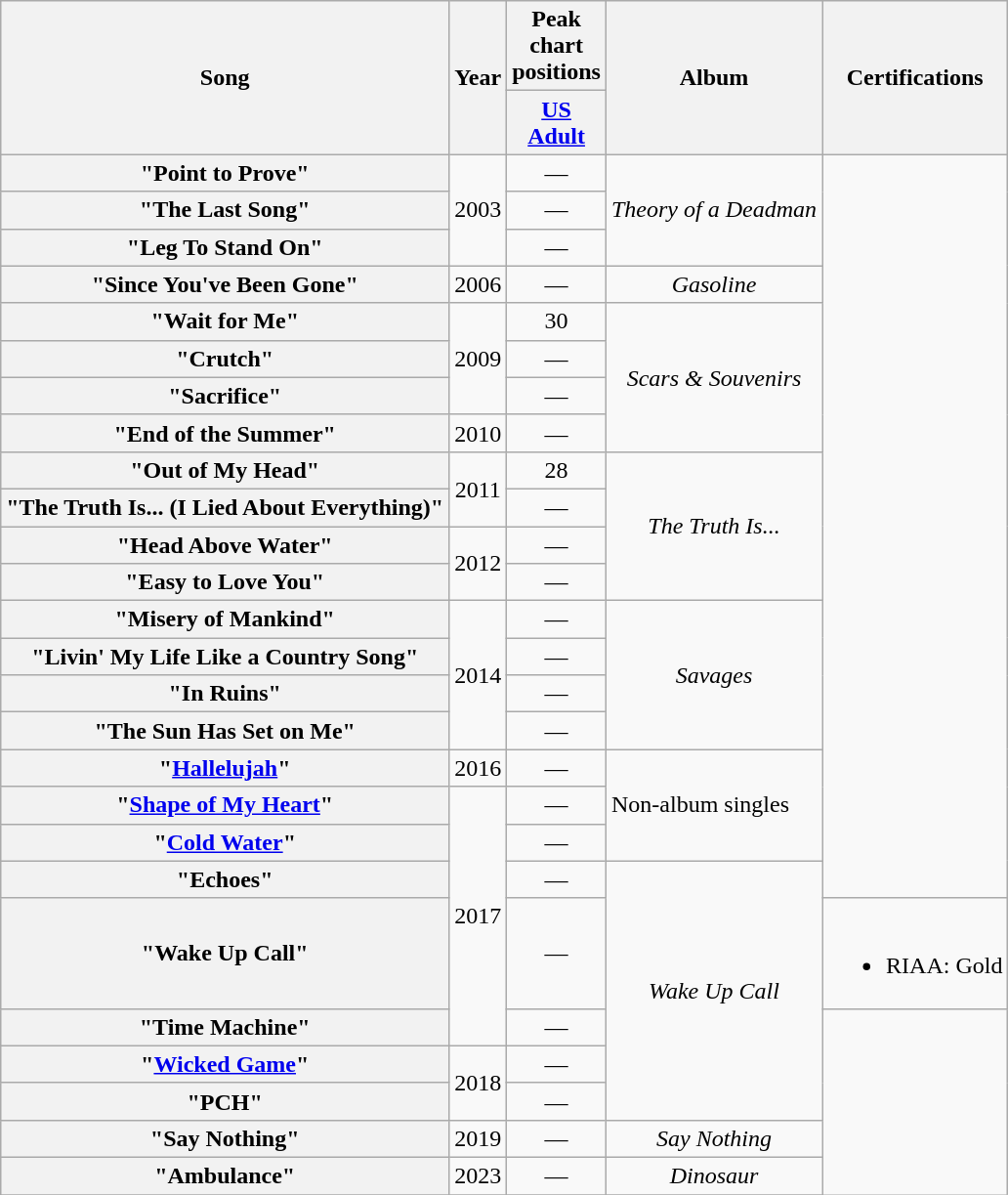<table class="wikitable plainrowheaders" style="text-align:center;">
<tr>
<th scope="col" rowspan="2">Song</th>
<th scope="col" rowspan="2">Year</th>
<th scope="col" colspan="1">Peak chart positions</th>
<th scope="col" rowspan="2">Album</th>
<th scope="col" rowspan="2">Certifications</th>
</tr>
<tr>
<th style="width:3.5em;"><a href='#'>US Adult</a></th>
</tr>
<tr>
<th scope="row">"Point to Prove"</th>
<td rowspan="3">2003</td>
<td>—</td>
<td rowspan="3"><em>Theory of a Deadman</em></td>
</tr>
<tr>
<th scope="row">"The Last Song"</th>
<td>—</td>
</tr>
<tr>
<th scope="row">"Leg To Stand On"</th>
<td>—</td>
</tr>
<tr>
<th scope="row">"Since You've Been Gone"</th>
<td>2006</td>
<td>—</td>
<td><em>Gasoline</em></td>
</tr>
<tr>
<th scope="row">"Wait for Me"</th>
<td rowspan="3">2009</td>
<td>30</td>
<td rowspan="4"><em>Scars & Souvenirs</em></td>
</tr>
<tr>
<th scope="row">"Crutch"</th>
<td>—</td>
</tr>
<tr>
<th scope="row">"Sacrifice"</th>
<td>—</td>
</tr>
<tr>
<th scope="row">"End of the Summer"</th>
<td>2010</td>
<td>—</td>
</tr>
<tr>
<th scope="row">"Out of My Head"</th>
<td rowspan="2">2011</td>
<td>28</td>
<td rowspan="4"><em>The Truth Is...</em></td>
</tr>
<tr>
<th scope="row">"The Truth Is... (I Lied About Everything)"</th>
<td>—</td>
</tr>
<tr>
<th scope="row">"Head Above Water"</th>
<td rowspan="2">2012</td>
<td>—</td>
</tr>
<tr>
<th scope="row">"Easy to Love You"</th>
<td>—</td>
</tr>
<tr>
<th scope="row">"Misery of Mankind"</th>
<td rowspan="4">2014</td>
<td>—</td>
<td rowspan="4"><em>Savages</em></td>
</tr>
<tr>
<th scope="row">"Livin' My Life Like a Country Song" </th>
<td>—</td>
</tr>
<tr>
<th scope="row">"In Ruins"</th>
<td>—</td>
</tr>
<tr>
<th scope="row">"The Sun Has Set on Me"</th>
<td>—</td>
</tr>
<tr>
<th scope="row">"<a href='#'>Hallelujah</a>"</th>
<td>2016</td>
<td>—</td>
<td rowspan="3" style="text-align:left;">Non-album singles</td>
</tr>
<tr>
<th scope="row">"<a href='#'>Shape of My Heart</a>"</th>
<td rowspan="5">2017</td>
<td>—</td>
</tr>
<tr>
<th scope="row">"<a href='#'>Cold Water</a>"</th>
<td>—</td>
</tr>
<tr>
<th scope="row">"Echoes"</th>
<td>—</td>
<td rowspan="5"><em>Wake Up Call</em></td>
</tr>
<tr>
<th scope="row">"Wake Up Call"</th>
<td>—</td>
<td><br><ul><li>RIAA: Gold</li></ul></td>
</tr>
<tr>
<th scope="row">"Time Machine"</th>
<td>—</td>
</tr>
<tr>
<th scope="row">"<a href='#'>Wicked Game</a>"</th>
<td rowspan="2">2018</td>
<td>—</td>
</tr>
<tr>
<th scope="row">"PCH"</th>
<td>—</td>
</tr>
<tr>
<th scope="row">"Say Nothing"</th>
<td>2019</td>
<td>—</td>
<td><em>Say Nothing</em></td>
</tr>
<tr>
<th scope="row">"Ambulance"</th>
<td>2023</td>
<td>—</td>
<td><em>Dinosaur</em></td>
</tr>
<tr>
</tr>
</table>
